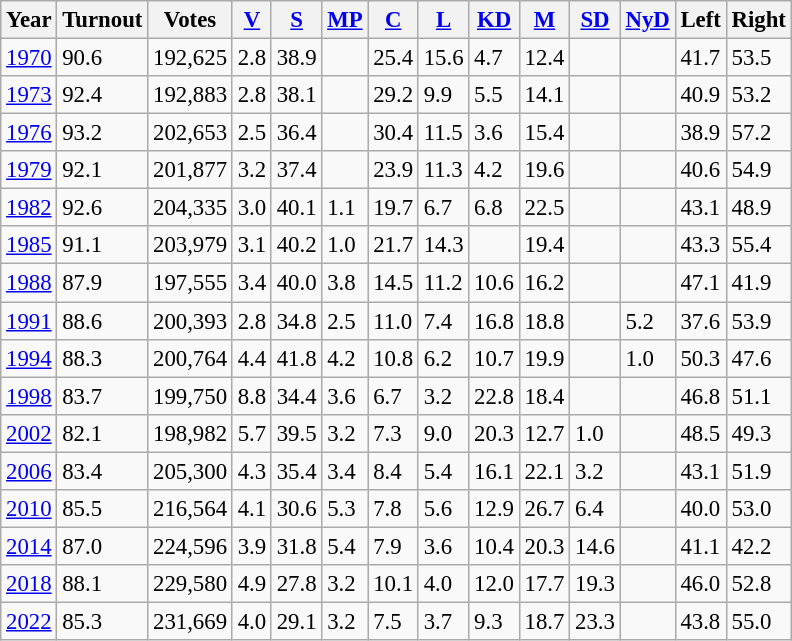<table class="wikitable sortable" style="font-size: 95%;">
<tr>
<th>Year</th>
<th>Turnout</th>
<th>Votes</th>
<th><a href='#'>V</a></th>
<th><a href='#'>S</a></th>
<th><a href='#'>MP</a></th>
<th><a href='#'>C</a></th>
<th><a href='#'>L</a></th>
<th><a href='#'>KD</a></th>
<th><a href='#'>M</a></th>
<th><a href='#'>SD</a></th>
<th><a href='#'>NyD</a></th>
<th>Left</th>
<th>Right</th>
</tr>
<tr>
<td><a href='#'>1970</a></td>
<td>90.6</td>
<td>192,625</td>
<td>2.8</td>
<td>38.9</td>
<td></td>
<td>25.4</td>
<td>15.6</td>
<td>4.7</td>
<td>12.4</td>
<td></td>
<td></td>
<td>41.7</td>
<td>53.5</td>
</tr>
<tr>
<td><a href='#'>1973</a></td>
<td>92.4</td>
<td>192,883</td>
<td>2.8</td>
<td>38.1</td>
<td></td>
<td>29.2</td>
<td>9.9</td>
<td>5.5</td>
<td>14.1</td>
<td></td>
<td></td>
<td>40.9</td>
<td>53.2</td>
</tr>
<tr>
<td><a href='#'>1976</a></td>
<td>93.2</td>
<td>202,653</td>
<td>2.5</td>
<td>36.4</td>
<td></td>
<td>30.4</td>
<td>11.5</td>
<td>3.6</td>
<td>15.4</td>
<td></td>
<td></td>
<td>38.9</td>
<td>57.2</td>
</tr>
<tr>
<td><a href='#'>1979</a></td>
<td>92.1</td>
<td>201,877</td>
<td>3.2</td>
<td>37.4</td>
<td></td>
<td>23.9</td>
<td>11.3</td>
<td>4.2</td>
<td>19.6</td>
<td></td>
<td></td>
<td>40.6</td>
<td>54.9</td>
</tr>
<tr>
<td><a href='#'>1982</a></td>
<td>92.6</td>
<td>204,335</td>
<td>3.0</td>
<td>40.1</td>
<td>1.1</td>
<td>19.7</td>
<td>6.7</td>
<td>6.8</td>
<td>22.5</td>
<td></td>
<td></td>
<td>43.1</td>
<td>48.9</td>
</tr>
<tr>
<td><a href='#'>1985</a></td>
<td>91.1</td>
<td>203,979</td>
<td>3.1</td>
<td>40.2</td>
<td>1.0</td>
<td>21.7</td>
<td>14.3</td>
<td></td>
<td>19.4</td>
<td></td>
<td></td>
<td>43.3</td>
<td>55.4</td>
</tr>
<tr>
<td><a href='#'>1988</a></td>
<td>87.9</td>
<td>197,555</td>
<td>3.4</td>
<td>40.0</td>
<td>3.8</td>
<td>14.5</td>
<td>11.2</td>
<td>10.6</td>
<td>16.2</td>
<td></td>
<td></td>
<td>47.1</td>
<td>41.9</td>
</tr>
<tr>
<td><a href='#'>1991</a></td>
<td>88.6</td>
<td>200,393</td>
<td>2.8</td>
<td>34.8</td>
<td>2.5</td>
<td>11.0</td>
<td>7.4</td>
<td>16.8</td>
<td>18.8</td>
<td></td>
<td>5.2</td>
<td>37.6</td>
<td>53.9</td>
</tr>
<tr>
<td><a href='#'>1994</a></td>
<td>88.3</td>
<td>200,764</td>
<td>4.4</td>
<td>41.8</td>
<td>4.2</td>
<td>10.8</td>
<td>6.2</td>
<td>10.7</td>
<td>19.9</td>
<td></td>
<td>1.0</td>
<td>50.3</td>
<td>47.6</td>
</tr>
<tr>
<td><a href='#'>1998</a></td>
<td>83.7</td>
<td>199,750</td>
<td>8.8</td>
<td>34.4</td>
<td>3.6</td>
<td>6.7</td>
<td>3.2</td>
<td>22.8</td>
<td>18.4</td>
<td></td>
<td></td>
<td>46.8</td>
<td>51.1</td>
</tr>
<tr>
<td><a href='#'>2002</a></td>
<td>82.1</td>
<td>198,982</td>
<td>5.7</td>
<td>39.5</td>
<td>3.2</td>
<td>7.3</td>
<td>9.0</td>
<td>20.3</td>
<td>12.7</td>
<td>1.0</td>
<td></td>
<td>48.5</td>
<td>49.3</td>
</tr>
<tr>
<td><a href='#'>2006</a></td>
<td>83.4</td>
<td>205,300</td>
<td>4.3</td>
<td>35.4</td>
<td>3.4</td>
<td>8.4</td>
<td>5.4</td>
<td>16.1</td>
<td>22.1</td>
<td>3.2</td>
<td></td>
<td>43.1</td>
<td>51.9</td>
</tr>
<tr>
<td><a href='#'>2010</a></td>
<td>85.5</td>
<td>216,564</td>
<td>4.1</td>
<td>30.6</td>
<td>5.3</td>
<td>7.8</td>
<td>5.6</td>
<td>12.9</td>
<td>26.7</td>
<td>6.4</td>
<td></td>
<td>40.0</td>
<td>53.0</td>
</tr>
<tr>
<td><a href='#'>2014</a></td>
<td>87.0</td>
<td>224,596</td>
<td>3.9</td>
<td>31.8</td>
<td>5.4</td>
<td>7.9</td>
<td>3.6</td>
<td>10.4</td>
<td>20.3</td>
<td>14.6</td>
<td></td>
<td>41.1</td>
<td>42.2</td>
</tr>
<tr>
<td><a href='#'>2018</a></td>
<td>88.1</td>
<td>229,580</td>
<td>4.9</td>
<td>27.8</td>
<td>3.2</td>
<td>10.1</td>
<td>4.0</td>
<td>12.0</td>
<td>17.7</td>
<td>19.3</td>
<td></td>
<td>46.0</td>
<td>52.8</td>
</tr>
<tr>
<td><a href='#'>2022</a></td>
<td>85.3</td>
<td>231,669</td>
<td>4.0</td>
<td>29.1</td>
<td>3.2</td>
<td>7.5</td>
<td>3.7</td>
<td>9.3</td>
<td>18.7</td>
<td>23.3</td>
<td></td>
<td>43.8</td>
<td>55.0</td>
</tr>
</table>
